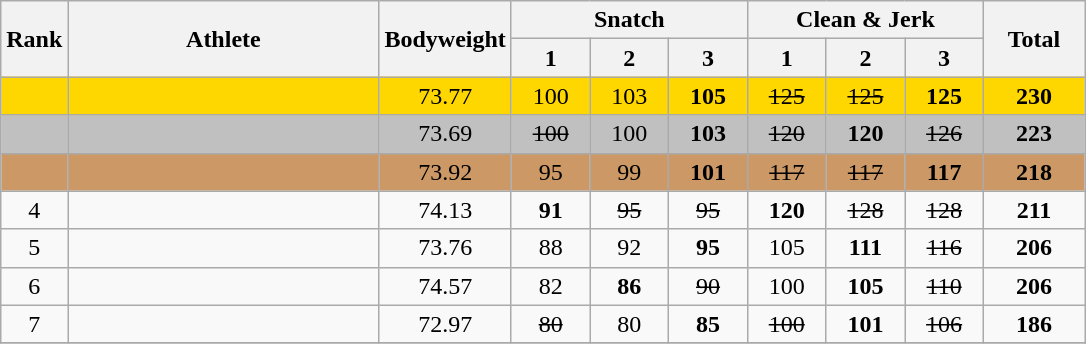<table class="wikitable" style="text-align:center">
<tr>
<th rowspan=2>Rank</th>
<th width=200 rowspan=2>Athlete</th>
<th width=80 rowspan=2>Bodyweight</th>
<th width=150 colspan=3>Snatch</th>
<th width=150 colspan=3>Clean & Jerk</th>
<th width=60 rowspan=2>Total</th>
</tr>
<tr>
<th>1</th>
<th>2</th>
<th>3</th>
<th>1</th>
<th>2</th>
<th>3</th>
</tr>
<tr bgcolor=gold>
<td></td>
<td align=left></td>
<td>73.77</td>
<td>100</td>
<td>103</td>
<td><strong>105</strong></td>
<td><s>125</s></td>
<td><s>125</s></td>
<td><strong>125</strong></td>
<td><strong>230</strong></td>
</tr>
<tr bgcolor=silver>
<td></td>
<td align=left></td>
<td>73.69</td>
<td><s>100</s></td>
<td>100</td>
<td><strong>103</strong></td>
<td><s>120</s></td>
<td><strong>120</strong></td>
<td><s>126</s></td>
<td><strong>223</strong></td>
</tr>
<tr bgcolor=cc9966>
<td></td>
<td align=left></td>
<td>73.92</td>
<td>95</td>
<td>99</td>
<td><strong>101</strong></td>
<td><s>117</s></td>
<td><s>117</s></td>
<td><strong>117</strong></td>
<td><strong>218</strong></td>
</tr>
<tr>
<td>4</td>
<td align=left></td>
<td>74.13</td>
<td><strong>91</strong></td>
<td><s>95</s></td>
<td><s>95</s></td>
<td><strong>120</strong></td>
<td><s>128</s></td>
<td><s>128</s></td>
<td><strong>211</strong></td>
</tr>
<tr>
<td>5</td>
<td align=left></td>
<td>73.76</td>
<td>88</td>
<td>92</td>
<td><strong>95</strong></td>
<td>105</td>
<td><strong>111</strong></td>
<td><s>116</s></td>
<td><strong>206</strong></td>
</tr>
<tr>
<td>6</td>
<td align=left></td>
<td>74.57</td>
<td>82</td>
<td><strong>86</strong></td>
<td><s>90</s></td>
<td>100</td>
<td><strong>105</strong></td>
<td><s>110</s></td>
<td><strong>206</strong></td>
</tr>
<tr>
<td>7</td>
<td align=left></td>
<td>72.97</td>
<td><s>80</s></td>
<td>80</td>
<td><strong>85</strong></td>
<td><s>100</s></td>
<td><strong>101</strong></td>
<td><s>106</s></td>
<td><strong>186</strong></td>
</tr>
<tr>
</tr>
</table>
